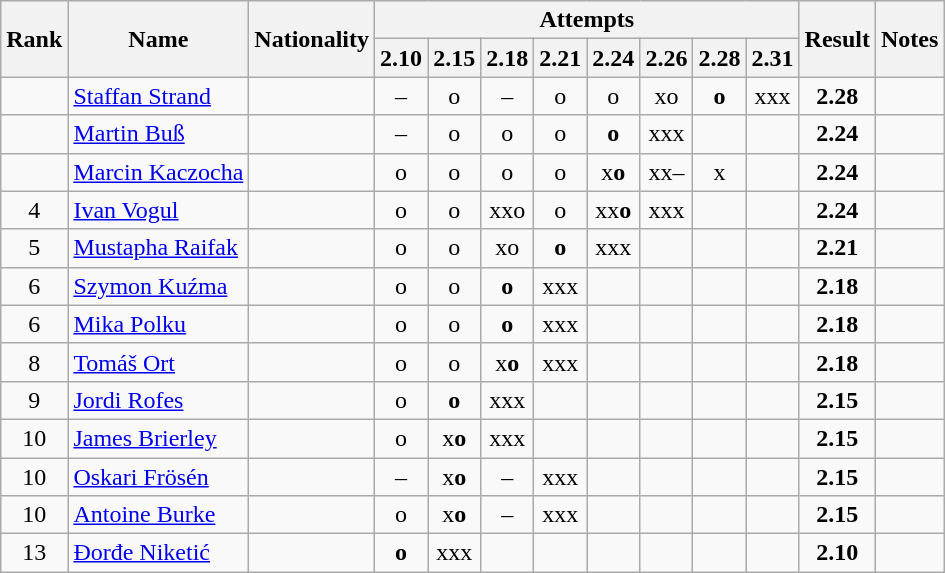<table class="wikitable sortable" style="text-align:center">
<tr>
<th rowspan=2>Rank</th>
<th rowspan=2>Name</th>
<th rowspan=2>Nationality</th>
<th colspan=8>Attempts</th>
<th rowspan=2>Result</th>
<th rowspan=2>Notes</th>
</tr>
<tr>
<th>2.10</th>
<th>2.15</th>
<th>2.18</th>
<th>2.21</th>
<th>2.24</th>
<th>2.26</th>
<th>2.28</th>
<th>2.31</th>
</tr>
<tr>
<td></td>
<td align=left><a href='#'>Staffan Strand</a></td>
<td align=left></td>
<td>–</td>
<td>o</td>
<td>–</td>
<td>o</td>
<td>o</td>
<td>xo</td>
<td><strong>o</strong></td>
<td>xxx</td>
<td><strong>2.28</strong></td>
<td></td>
</tr>
<tr>
<td></td>
<td align=left><a href='#'>Martin Buß</a></td>
<td align=left></td>
<td>–</td>
<td>o</td>
<td>o</td>
<td>o</td>
<td><strong>o</strong></td>
<td>xxx</td>
<td></td>
<td></td>
<td><strong>2.24</strong></td>
<td></td>
</tr>
<tr>
<td></td>
<td align=left><a href='#'>Marcin Kaczocha</a></td>
<td align=left></td>
<td>o</td>
<td>o</td>
<td>o</td>
<td>o</td>
<td>x<strong>o</strong></td>
<td>xx–</td>
<td>x</td>
<td></td>
<td><strong>2.24</strong></td>
<td></td>
</tr>
<tr>
<td>4</td>
<td align=left><a href='#'>Ivan Vogul</a></td>
<td align=left></td>
<td>o</td>
<td>o</td>
<td>xxo</td>
<td>o</td>
<td>xx<strong>o</strong></td>
<td>xxx</td>
<td></td>
<td></td>
<td><strong>2.24</strong></td>
<td></td>
</tr>
<tr>
<td>5</td>
<td align=left><a href='#'>Mustapha Raifak</a></td>
<td align=left></td>
<td>o</td>
<td>o</td>
<td>xo</td>
<td><strong>o</strong></td>
<td>xxx</td>
<td></td>
<td></td>
<td></td>
<td><strong>2.21</strong></td>
<td></td>
</tr>
<tr>
<td>6</td>
<td align=left><a href='#'>Szymon Kuźma</a></td>
<td align=left></td>
<td>o</td>
<td>o</td>
<td><strong>o</strong></td>
<td>xxx</td>
<td></td>
<td></td>
<td></td>
<td></td>
<td><strong>2.18</strong></td>
<td></td>
</tr>
<tr>
<td>6</td>
<td align=left><a href='#'>Mika Polku</a></td>
<td align=left></td>
<td>o</td>
<td>o</td>
<td><strong>o</strong></td>
<td>xxx</td>
<td></td>
<td></td>
<td></td>
<td></td>
<td><strong>2.18</strong></td>
<td></td>
</tr>
<tr>
<td>8</td>
<td align=left><a href='#'>Tomáš Ort</a></td>
<td align=left></td>
<td>o</td>
<td>o</td>
<td>x<strong>o</strong></td>
<td>xxx</td>
<td></td>
<td></td>
<td></td>
<td></td>
<td><strong>2.18</strong></td>
<td></td>
</tr>
<tr>
<td>9</td>
<td align=left><a href='#'>Jordi Rofes</a></td>
<td align=left></td>
<td>o</td>
<td><strong>o</strong></td>
<td>xxx</td>
<td></td>
<td></td>
<td></td>
<td></td>
<td></td>
<td><strong>2.15</strong></td>
<td></td>
</tr>
<tr>
<td>10</td>
<td align=left><a href='#'>James Brierley</a></td>
<td align=left></td>
<td>o</td>
<td>x<strong>o</strong></td>
<td>xxx</td>
<td></td>
<td></td>
<td></td>
<td></td>
<td></td>
<td><strong>2.15</strong></td>
<td></td>
</tr>
<tr>
<td>10</td>
<td align=left><a href='#'>Oskari Frösén</a></td>
<td align=left></td>
<td>–</td>
<td>x<strong>o</strong></td>
<td>–</td>
<td>xxx</td>
<td></td>
<td></td>
<td></td>
<td></td>
<td><strong>2.15</strong></td>
<td></td>
</tr>
<tr>
<td>10</td>
<td align=left><a href='#'>Antoine Burke</a></td>
<td align=left></td>
<td>o</td>
<td>x<strong>o</strong></td>
<td>–</td>
<td>xxx</td>
<td></td>
<td></td>
<td></td>
<td></td>
<td><strong>2.15</strong></td>
<td></td>
</tr>
<tr>
<td>13</td>
<td align=left><a href='#'>Đorđe Niketić</a></td>
<td align=left></td>
<td><strong>o</strong></td>
<td>xxx</td>
<td></td>
<td></td>
<td></td>
<td></td>
<td></td>
<td></td>
<td><strong>2.10</strong></td>
<td></td>
</tr>
</table>
